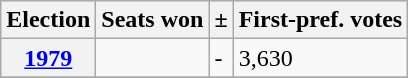<table class="wikitable">
<tr>
<th>Election</th>
<th>Seats won</th>
<th>±</th>
<th>First-pref. votes</th>
</tr>
<tr>
<th><a href='#'>1979</a></th>
<td></td>
<td>-</td>
<td>3,630</td>
</tr>
<tr>
</tr>
</table>
